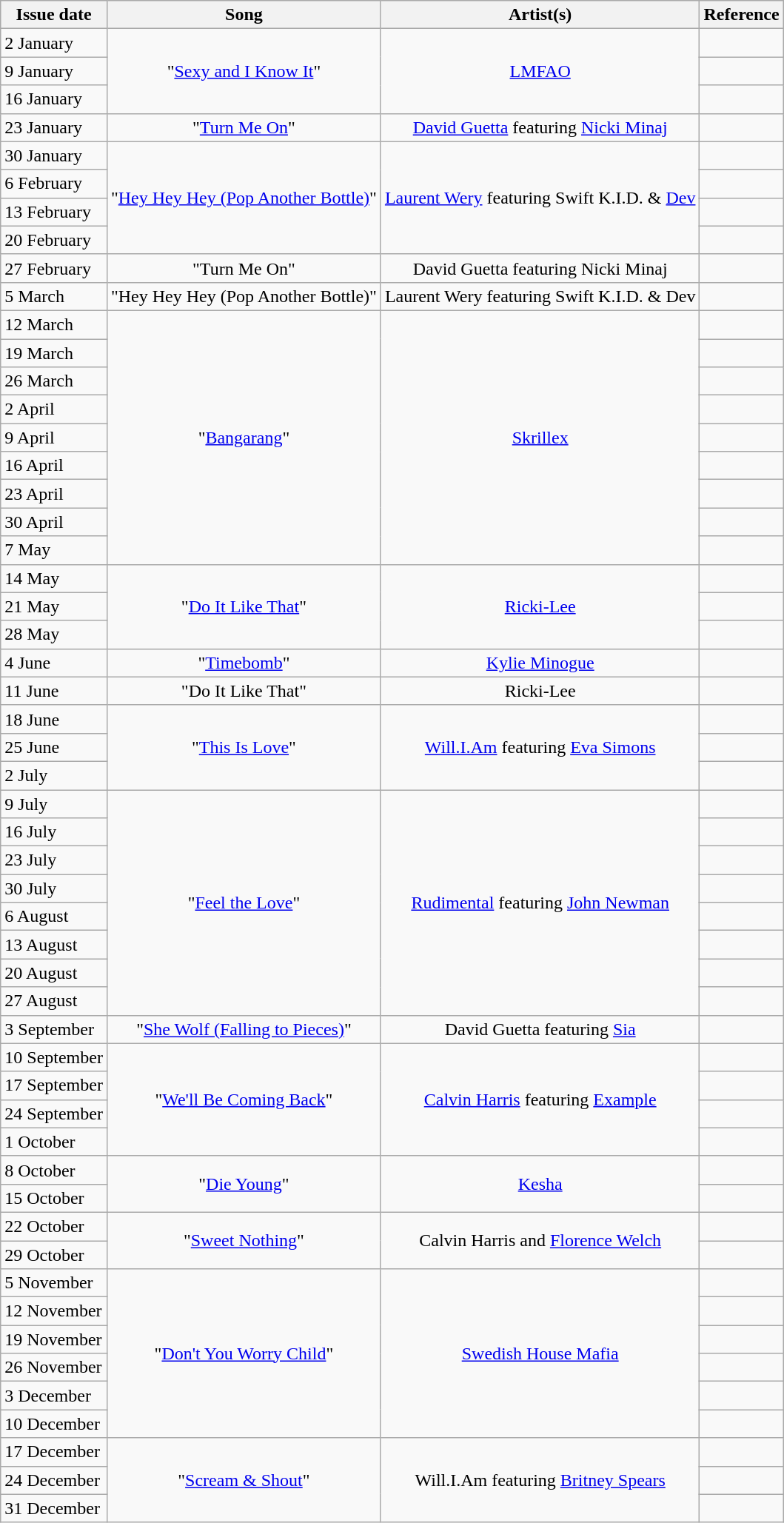<table class="wikitable">
<tr>
<th>Issue date</th>
<th>Song</th>
<th>Artist(s)</th>
<th>Reference</th>
</tr>
<tr>
<td align="left">2 January</td>
<td align="center" rowspan="3">"<a href='#'>Sexy and I Know It</a>"</td>
<td align="center" rowspan="3"><a href='#'>LMFAO</a></td>
<td align="center"></td>
</tr>
<tr>
<td align="left">9 January</td>
<td align="center"></td>
</tr>
<tr>
<td align="left">16 January</td>
<td align="center"></td>
</tr>
<tr>
<td align="left">23 January</td>
<td align="center">"<a href='#'>Turn Me On</a>"</td>
<td align="center"><a href='#'>David Guetta</a> featuring <a href='#'>Nicki Minaj</a></td>
<td align="center"></td>
</tr>
<tr>
<td align="left">30 January</td>
<td align="center" rowspan="4">"<a href='#'>Hey Hey Hey (Pop Another Bottle)</a>"</td>
<td align="center" rowspan="4"><a href='#'>Laurent Wery</a> featuring Swift K.I.D. & <a href='#'>Dev</a></td>
<td align="center"></td>
</tr>
<tr>
<td align="left">6 February</td>
<td align="center"></td>
</tr>
<tr>
<td align="left">13 February</td>
<td align="center"></td>
</tr>
<tr>
<td align="left">20 February</td>
<td align="center"></td>
</tr>
<tr>
<td align="left">27 February</td>
<td align="center">"Turn Me On"</td>
<td align="center">David Guetta featuring Nicki Minaj</td>
<td align="center"></td>
</tr>
<tr>
<td align="left">5 March</td>
<td align="center">"Hey Hey Hey (Pop Another Bottle)"</td>
<td align="center">Laurent Wery featuring Swift K.I.D. & Dev</td>
<td align="center"></td>
</tr>
<tr>
<td align="left">12 March</td>
<td align="center" rowspan="9">"<a href='#'>Bangarang</a>"</td>
<td align="center" rowspan="9"><a href='#'>Skrillex</a></td>
<td align="center"></td>
</tr>
<tr>
<td align="left">19 March</td>
<td align="center"></td>
</tr>
<tr>
<td align="left">26 March</td>
<td align="center"></td>
</tr>
<tr>
<td align="left">2 April</td>
<td align="center"></td>
</tr>
<tr>
<td align="left">9 April</td>
<td align="center"></td>
</tr>
<tr>
<td align="left">16 April</td>
<td align="center"></td>
</tr>
<tr>
<td align="left">23 April</td>
<td align="center"></td>
</tr>
<tr>
<td align="left">30 April</td>
<td align="center"></td>
</tr>
<tr>
<td align="left">7 May</td>
<td align="center"></td>
</tr>
<tr>
<td align="left">14 May</td>
<td align="center" rowspan="3">"<a href='#'>Do It Like That</a>"</td>
<td align="center" rowspan="3"><a href='#'>Ricki-Lee</a></td>
<td align="center"></td>
</tr>
<tr>
<td align="left">21 May</td>
<td align="center"></td>
</tr>
<tr>
<td align="left">28 May</td>
<td align="center"></td>
</tr>
<tr>
<td align="left">4 June</td>
<td align="center">"<a href='#'>Timebomb</a>"</td>
<td align="center"><a href='#'>Kylie Minogue</a></td>
<td align="center"></td>
</tr>
<tr>
<td align="left">11 June</td>
<td align="center">"Do It Like That"</td>
<td align="center">Ricki-Lee</td>
<td align="center"></td>
</tr>
<tr>
<td align="left">18 June</td>
<td align="center" rowspan="3">"<a href='#'>This Is Love</a>"</td>
<td align="center" rowspan="3"><a href='#'>Will.I.Am</a> featuring <a href='#'>Eva Simons</a></td>
<td align="center"></td>
</tr>
<tr>
<td align="left">25 June</td>
<td align="center"></td>
</tr>
<tr>
<td align="left">2 July</td>
<td align="center"></td>
</tr>
<tr>
<td align="left">9 July</td>
<td align="center" rowspan="8">"<a href='#'>Feel the Love</a>"</td>
<td align="center" rowspan="8"><a href='#'>Rudimental</a> featuring <a href='#'>John Newman</a></td>
<td align="center"></td>
</tr>
<tr>
<td align="left">16 July</td>
<td align="center"></td>
</tr>
<tr>
<td align="left">23 July</td>
<td align="center"></td>
</tr>
<tr>
<td align="left">30 July</td>
<td align="center"></td>
</tr>
<tr>
<td align="left">6 August</td>
<td align="center"></td>
</tr>
<tr>
<td align="left">13 August</td>
<td align="center"></td>
</tr>
<tr>
<td align="left">20 August</td>
<td align="center"></td>
</tr>
<tr>
<td align="left">27 August</td>
<td align="center"></td>
</tr>
<tr>
<td align="left">3 September</td>
<td align="center">"<a href='#'>She Wolf (Falling to Pieces)</a>"</td>
<td align="center">David Guetta featuring <a href='#'>Sia</a></td>
<td align="center"></td>
</tr>
<tr>
<td align="left">10 September</td>
<td align="center" rowspan="4">"<a href='#'>We'll Be Coming Back</a>"</td>
<td align="center" rowspan="4"><a href='#'>Calvin Harris</a> featuring <a href='#'>Example</a></td>
<td align="center"></td>
</tr>
<tr>
<td align="left">17 September</td>
<td align="center"></td>
</tr>
<tr>
<td align="left">24 September</td>
<td align="center"></td>
</tr>
<tr>
<td align="left">1 October</td>
<td align="center"></td>
</tr>
<tr>
<td align="left">8 October</td>
<td align="center" rowspan="2">"<a href='#'>Die Young</a>"</td>
<td align="center" rowspan="2"><a href='#'>Kesha</a></td>
<td align="center"></td>
</tr>
<tr>
<td align="left">15 October</td>
<td align="center"></td>
</tr>
<tr>
<td align="left">22 October</td>
<td align="center" rowspan="2">"<a href='#'>Sweet Nothing</a>"</td>
<td align="center" rowspan="2">Calvin Harris and <a href='#'>Florence Welch</a></td>
<td align="center"></td>
</tr>
<tr>
<td align="left">29 October</td>
<td align="center"></td>
</tr>
<tr>
<td align="left">5 November</td>
<td align="center" rowspan="6">"<a href='#'>Don't You Worry Child</a>"</td>
<td align="center" rowspan="6"><a href='#'>Swedish House Mafia</a></td>
<td align="center"></td>
</tr>
<tr>
<td align="left">12 November</td>
<td align="center"></td>
</tr>
<tr>
<td align="left">19 November</td>
<td align="center"></td>
</tr>
<tr>
<td align="left">26 November</td>
<td align="center"></td>
</tr>
<tr>
<td align="left">3 December</td>
<td align="center"></td>
</tr>
<tr>
<td align="left">10 December</td>
<td align="center"></td>
</tr>
<tr>
<td align="left">17 December</td>
<td align="center" rowspan="3">"<a href='#'>Scream & Shout</a>"</td>
<td align="center" rowspan="3">Will.I.Am featuring <a href='#'>Britney Spears</a></td>
<td align="center"></td>
</tr>
<tr>
<td align="left">24 December</td>
<td align="center"></td>
</tr>
<tr>
<td align="left">31 December</td>
<td align="center"></td>
</tr>
</table>
